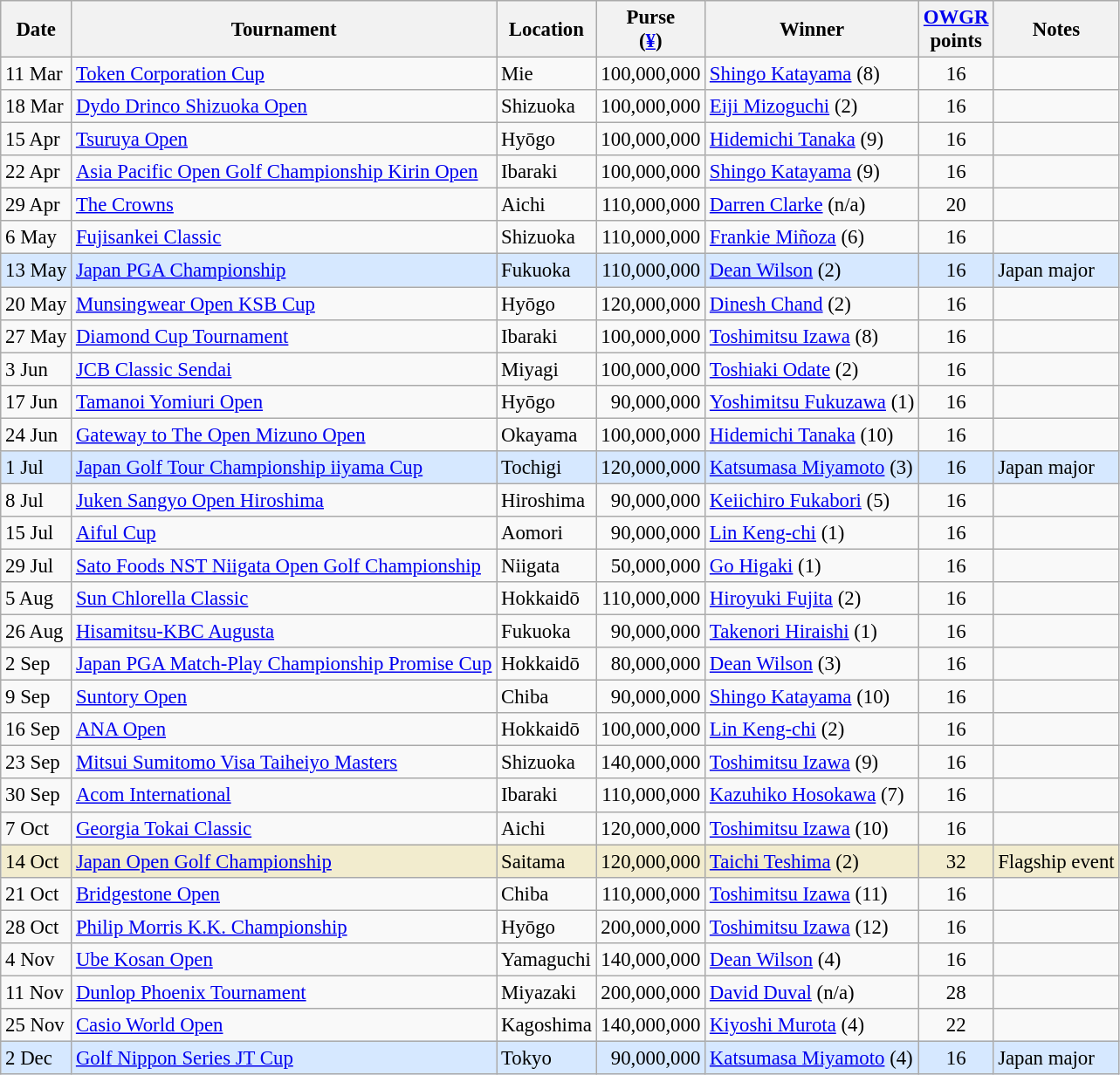<table class="wikitable" style="font-size:95%">
<tr>
<th>Date</th>
<th>Tournament</th>
<th>Location</th>
<th>Purse<br>(<a href='#'>¥</a>)</th>
<th>Winner</th>
<th><a href='#'>OWGR</a><br>points</th>
<th>Notes</th>
</tr>
<tr>
<td>11 Mar</td>
<td><a href='#'>Token Corporation Cup</a></td>
<td>Mie</td>
<td align=right>100,000,000</td>
<td> <a href='#'>Shingo Katayama</a> (8)</td>
<td align=center>16</td>
<td></td>
</tr>
<tr>
<td>18 Mar</td>
<td><a href='#'>Dydo Drinco Shizuoka Open</a></td>
<td>Shizuoka</td>
<td align=right>100,000,000</td>
<td> <a href='#'>Eiji Mizoguchi</a> (2)</td>
<td align=center>16</td>
<td></td>
</tr>
<tr>
<td>15 Apr</td>
<td><a href='#'>Tsuruya Open</a></td>
<td>Hyōgo</td>
<td align=right>100,000,000</td>
<td> <a href='#'>Hidemichi Tanaka</a> (9)</td>
<td align=center>16</td>
<td></td>
</tr>
<tr>
<td>22 Apr</td>
<td><a href='#'>Asia Pacific Open Golf Championship Kirin Open</a></td>
<td>Ibaraki</td>
<td align=right>100,000,000</td>
<td> <a href='#'>Shingo Katayama</a> (9)</td>
<td align=center>16</td>
<td></td>
</tr>
<tr>
<td>29 Apr</td>
<td><a href='#'>The Crowns</a></td>
<td>Aichi</td>
<td align=right>110,000,000</td>
<td> <a href='#'>Darren Clarke</a> (n/a)</td>
<td align=center>20</td>
<td></td>
</tr>
<tr>
<td>6 May</td>
<td><a href='#'>Fujisankei Classic</a></td>
<td>Shizuoka</td>
<td align=right>110,000,000</td>
<td> <a href='#'>Frankie Miñoza</a> (6)</td>
<td align=center>16</td>
<td></td>
</tr>
<tr style="background:#D6E8FF;">
<td>13 May</td>
<td><a href='#'>Japan PGA Championship</a></td>
<td>Fukuoka</td>
<td align=right>110,000,000</td>
<td> <a href='#'>Dean Wilson</a> (2)</td>
<td align=center>16</td>
<td>Japan major</td>
</tr>
<tr>
<td>20 May</td>
<td><a href='#'>Munsingwear Open KSB Cup</a></td>
<td>Hyōgo</td>
<td align=right>120,000,000</td>
<td> <a href='#'>Dinesh Chand</a> (2)</td>
<td align=center>16</td>
<td></td>
</tr>
<tr>
<td>27 May</td>
<td><a href='#'>Diamond Cup Tournament</a></td>
<td>Ibaraki</td>
<td align=right>100,000,000</td>
<td> <a href='#'>Toshimitsu Izawa</a> (8)</td>
<td align=center>16</td>
<td></td>
</tr>
<tr>
<td>3 Jun</td>
<td><a href='#'>JCB Classic Sendai</a></td>
<td>Miyagi</td>
<td align=right>100,000,000</td>
<td> <a href='#'>Toshiaki Odate</a> (2)</td>
<td align=center>16</td>
<td></td>
</tr>
<tr>
<td>17 Jun</td>
<td><a href='#'>Tamanoi Yomiuri Open</a></td>
<td>Hyōgo</td>
<td align=right>90,000,000</td>
<td> <a href='#'>Yoshimitsu Fukuzawa</a> (1)</td>
<td align=center>16</td>
<td></td>
</tr>
<tr>
<td>24 Jun</td>
<td><a href='#'>Gateway to The Open Mizuno Open</a></td>
<td>Okayama</td>
<td align=right>100,000,000</td>
<td> <a href='#'>Hidemichi Tanaka</a> (10)</td>
<td align=center>16</td>
<td></td>
</tr>
<tr style="background:#D6E8FF;">
<td>1 Jul</td>
<td><a href='#'>Japan Golf Tour Championship iiyama Cup</a></td>
<td>Tochigi</td>
<td align=right>120,000,000</td>
<td> <a href='#'>Katsumasa Miyamoto</a> (3)</td>
<td align=center>16</td>
<td>Japan major</td>
</tr>
<tr>
<td>8 Jul</td>
<td><a href='#'>Juken Sangyo Open Hiroshima</a></td>
<td>Hiroshima</td>
<td align=right>90,000,000</td>
<td> <a href='#'>Keiichiro Fukabori</a> (5)</td>
<td align=center>16</td>
<td></td>
</tr>
<tr>
<td>15 Jul</td>
<td><a href='#'>Aiful Cup</a></td>
<td>Aomori</td>
<td align=right>90,000,000</td>
<td> <a href='#'>Lin Keng-chi</a> (1)</td>
<td align=center>16</td>
<td></td>
</tr>
<tr>
<td>29 Jul</td>
<td><a href='#'>Sato Foods NST Niigata Open Golf Championship</a></td>
<td>Niigata</td>
<td align=right>50,000,000</td>
<td> <a href='#'>Go Higaki</a> (1)</td>
<td align=center>16</td>
<td></td>
</tr>
<tr>
<td>5 Aug</td>
<td><a href='#'>Sun Chlorella Classic</a></td>
<td>Hokkaidō</td>
<td align=right>110,000,000</td>
<td> <a href='#'>Hiroyuki Fujita</a> (2)</td>
<td align=center>16</td>
<td></td>
</tr>
<tr>
<td>26 Aug</td>
<td><a href='#'>Hisamitsu-KBC Augusta</a></td>
<td>Fukuoka</td>
<td align=right>90,000,000</td>
<td> <a href='#'>Takenori Hiraishi</a> (1)</td>
<td align=center>16</td>
<td></td>
</tr>
<tr>
<td>2 Sep</td>
<td><a href='#'>Japan PGA Match-Play Championship Promise Cup</a></td>
<td>Hokkaidō</td>
<td align=right>80,000,000</td>
<td> <a href='#'>Dean Wilson</a> (3)</td>
<td align=center>16</td>
<td></td>
</tr>
<tr>
<td>9 Sep</td>
<td><a href='#'>Suntory Open</a></td>
<td>Chiba</td>
<td align=right>90,000,000</td>
<td> <a href='#'>Shingo Katayama</a> (10)</td>
<td align=center>16</td>
<td></td>
</tr>
<tr>
<td>16 Sep</td>
<td><a href='#'>ANA Open</a></td>
<td>Hokkaidō</td>
<td align=right>100,000,000</td>
<td> <a href='#'>Lin Keng-chi</a> (2)</td>
<td align=center>16</td>
<td></td>
</tr>
<tr>
<td>23 Sep</td>
<td><a href='#'>Mitsui Sumitomo Visa Taiheiyo Masters</a></td>
<td>Shizuoka</td>
<td align=right>140,000,000</td>
<td> <a href='#'>Toshimitsu Izawa</a> (9)</td>
<td align=center>16</td>
<td></td>
</tr>
<tr>
<td>30 Sep</td>
<td><a href='#'>Acom International</a></td>
<td>Ibaraki</td>
<td align=right>110,000,000</td>
<td> <a href='#'>Kazuhiko Hosokawa</a> (7)</td>
<td align=center>16</td>
<td></td>
</tr>
<tr>
<td>7 Oct</td>
<td><a href='#'>Georgia Tokai Classic</a></td>
<td>Aichi</td>
<td align=right>120,000,000</td>
<td> <a href='#'>Toshimitsu Izawa</a> (10)</td>
<td align=center>16</td>
<td></td>
</tr>
<tr style="background:#f2ecce;">
<td>14 Oct</td>
<td><a href='#'>Japan Open Golf Championship</a></td>
<td>Saitama</td>
<td align=right>120,000,000</td>
<td> <a href='#'>Taichi Teshima</a> (2)</td>
<td align=center>32</td>
<td>Flagship event</td>
</tr>
<tr>
<td>21 Oct</td>
<td><a href='#'>Bridgestone Open</a></td>
<td>Chiba</td>
<td align=right>110,000,000</td>
<td> <a href='#'>Toshimitsu Izawa</a> (11)</td>
<td align=center>16</td>
<td></td>
</tr>
<tr>
<td>28 Oct</td>
<td><a href='#'>Philip Morris K.K. Championship</a></td>
<td>Hyōgo</td>
<td align=right>200,000,000</td>
<td> <a href='#'>Toshimitsu Izawa</a> (12)</td>
<td align=center>16</td>
<td></td>
</tr>
<tr>
<td>4 Nov</td>
<td><a href='#'>Ube Kosan Open</a></td>
<td>Yamaguchi</td>
<td align=right>140,000,000</td>
<td> <a href='#'>Dean Wilson</a> (4)</td>
<td align=center>16</td>
<td></td>
</tr>
<tr>
<td>11 Nov</td>
<td><a href='#'>Dunlop Phoenix Tournament</a></td>
<td>Miyazaki</td>
<td align=right>200,000,000</td>
<td> <a href='#'>David Duval</a> (n/a)</td>
<td align=center>28</td>
<td></td>
</tr>
<tr>
<td>25 Nov</td>
<td><a href='#'>Casio World Open</a></td>
<td>Kagoshima</td>
<td align=right>140,000,000</td>
<td> <a href='#'>Kiyoshi Murota</a> (4)</td>
<td align=center>22</td>
<td></td>
</tr>
<tr style="background:#D6E8FF;">
<td>2 Dec</td>
<td><a href='#'>Golf Nippon Series JT Cup</a></td>
<td>Tokyo</td>
<td align=right>90,000,000</td>
<td> <a href='#'>Katsumasa Miyamoto</a> (4)</td>
<td align=center>16</td>
<td>Japan major</td>
</tr>
</table>
